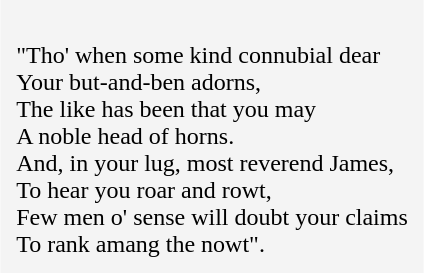<table cellpadding=10 border="0" align=center>
<tr>
<td bgcolor=#f4f4f4><br>"Tho' when some kind connubial dear<br> 
Your but-and-ben adorns,<br>
The like has been that you may <br> 
A noble head of horns.<br>And, in your lug, most reverend James,<br>
To hear you roar and rowt,<br>
Few men o' sense will doubt your claims<br>
To rank amang the nowt".<br></td>
</tr>
</table>
